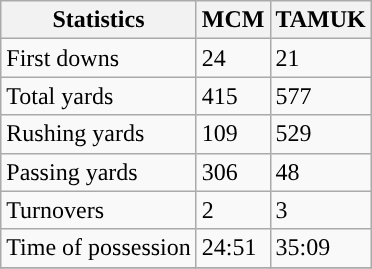<table class="wikitable">
<tr>
<th>Statistics</th>
<th>MCM</th>
<th>TAMUK</th>
</tr>
<tr>
<td>First downs</td>
<td>24</td>
<td>21</td>
</tr>
<tr>
<td>Total yards</td>
<td>415</td>
<td>577</td>
</tr>
<tr>
<td>Rushing yards</td>
<td>109</td>
<td>529</td>
</tr>
<tr>
<td>Passing yards</td>
<td>306</td>
<td>48</td>
</tr>
<tr>
<td>Turnovers</td>
<td>2</td>
<td>3</td>
</tr>
<tr>
<td>Time of possession</td>
<td>24:51</td>
<td>35:09</td>
</tr>
<tr>
</tr>
</table>
